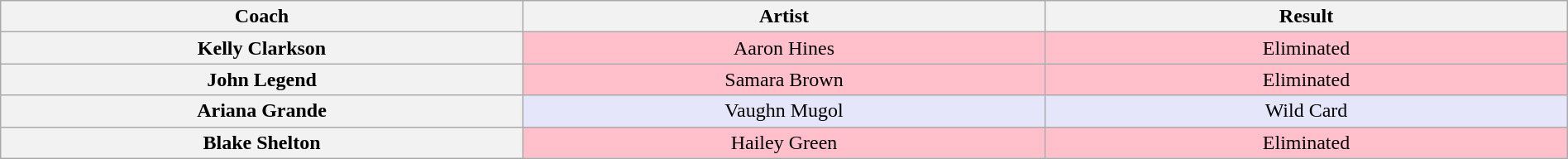<table class="wikitable" style="text-align: center; width:100%">
<tr>
<th scope="col" style="width:12%">Coach</th>
<th scope="col" style="width:12%">Artist</th>
<th scope="col" style="width:12%">Result</th>
</tr>
<tr>
<th>Kelly Clarkson</th>
<td style="background:pink">Aaron Hines</td>
<td style="background:pink">Eliminated</td>
</tr>
<tr>
<th>John Legend</th>
<td style="background:pink">Samara Brown</td>
<td style="background:pink">Eliminated</td>
</tr>
<tr>
<th>Ariana Grande</th>
<td style="background:lavender">Vaughn Mugol</td>
<td style="background:lavender">Wild Card</td>
</tr>
<tr>
<th>Blake Shelton</th>
<td style="background:pink">Hailey Green</td>
<td style="background:pink">Eliminated</td>
</tr>
</table>
